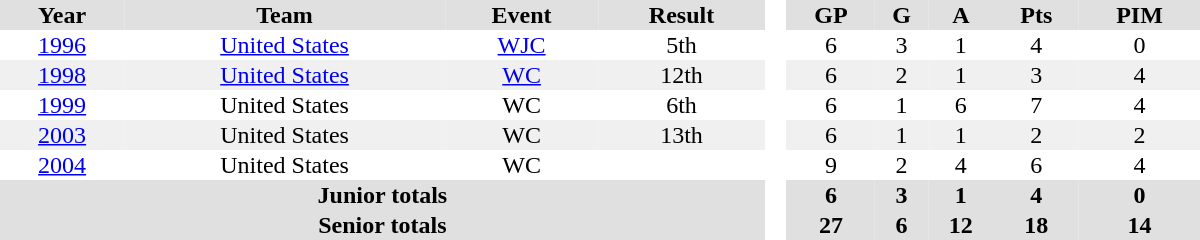<table border="0" cellpadding="1" cellspacing="0" style="text-align:center; width:50em">
<tr ALIGN="center" bgcolor="#e0e0e0">
<th>Year</th>
<th>Team</th>
<th>Event</th>
<th>Result</th>
<th rowspan="99" bgcolor="#ffffff"> </th>
<th>GP</th>
<th>G</th>
<th>A</th>
<th>Pts</th>
<th>PIM</th>
</tr>
<tr>
<td><a href='#'>1996</a></td>
<td><a href='#'>United States</a></td>
<td><a href='#'>WJC</a></td>
<td>5th</td>
<td>6</td>
<td>3</td>
<td>1</td>
<td>4</td>
<td>0</td>
</tr>
<tr bgcolor="#f0f0f0">
<td><a href='#'>1998</a></td>
<td><a href='#'>United States</a></td>
<td><a href='#'>WC</a></td>
<td>12th</td>
<td>6</td>
<td>2</td>
<td>1</td>
<td>3</td>
<td>4</td>
</tr>
<tr>
<td><a href='#'>1999</a></td>
<td>United States</td>
<td>WC</td>
<td>6th</td>
<td>6</td>
<td>1</td>
<td>6</td>
<td>7</td>
<td>4</td>
</tr>
<tr bgcolor="#f0f0f0">
<td><a href='#'>2003</a></td>
<td>United States</td>
<td>WC</td>
<td>13th</td>
<td>6</td>
<td>1</td>
<td>1</td>
<td>2</td>
<td>2</td>
</tr>
<tr>
<td><a href='#'>2004</a></td>
<td>United States</td>
<td>WC</td>
<td></td>
<td>9</td>
<td>2</td>
<td>4</td>
<td>6</td>
<td>4</td>
</tr>
<tr bgcolor="#e0e0e0">
<th colspan="4">Junior totals</th>
<th>6</th>
<th>3</th>
<th>1</th>
<th>4</th>
<th>0</th>
</tr>
<tr bgcolor="#e0e0e0">
<th colspan="4">Senior totals</th>
<th>27</th>
<th>6</th>
<th>12</th>
<th>18</th>
<th>14</th>
</tr>
</table>
